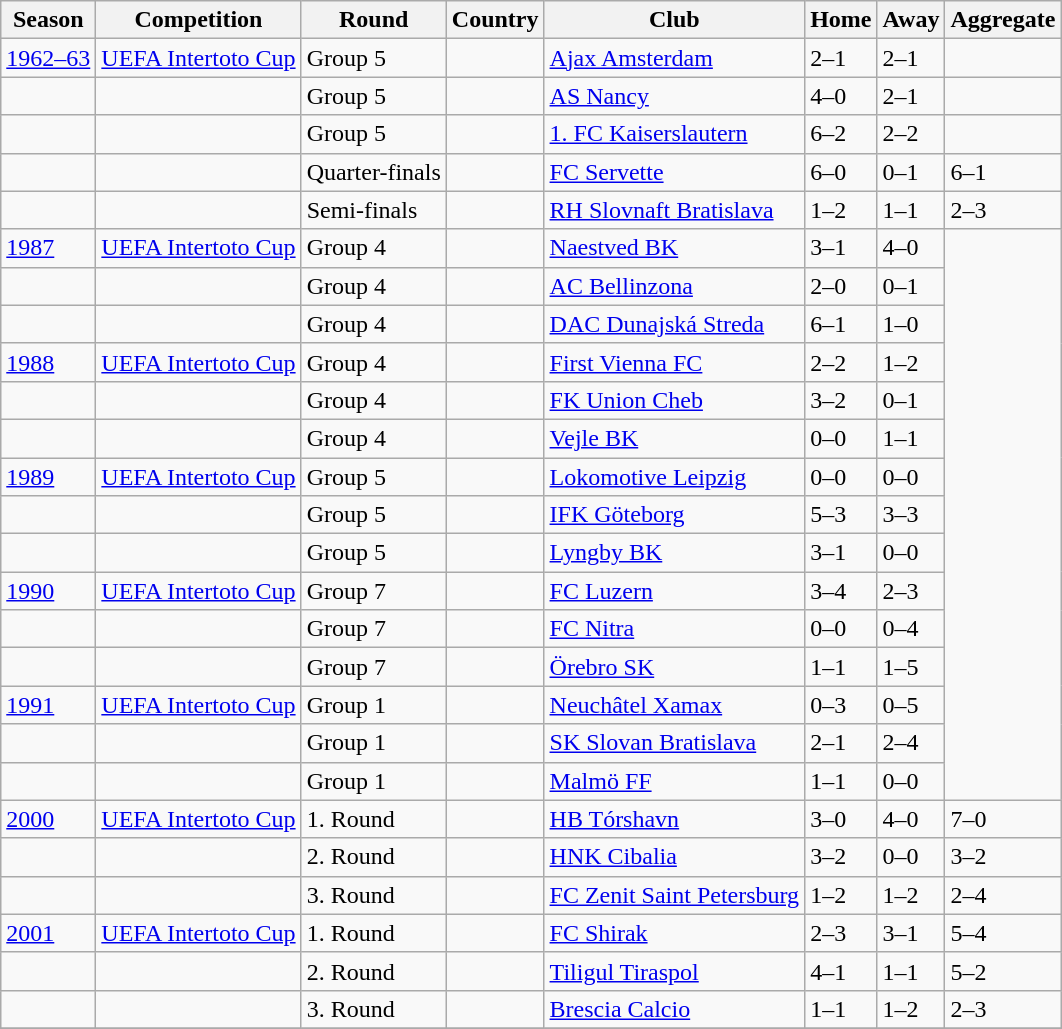<table class="wikitable">
<tr>
<th>Season</th>
<th>Competition</th>
<th>Round</th>
<th>Country</th>
<th>Club</th>
<th>Home</th>
<th>Away</th>
<th>Aggregate</th>
</tr>
<tr>
<td><a href='#'>1962–63</a></td>
<td><a href='#'>UEFA Intertoto Cup</a></td>
<td>Group 5</td>
<td></td>
<td><a href='#'>Ajax Amsterdam</a></td>
<td>2–1</td>
<td>2–1</td>
<td></td>
</tr>
<tr>
<td></td>
<td></td>
<td>Group 5</td>
<td></td>
<td><a href='#'>AS Nancy</a></td>
<td>4–0</td>
<td>2–1</td>
<td></td>
</tr>
<tr>
<td></td>
<td></td>
<td>Group 5</td>
<td></td>
<td><a href='#'>1. FC Kaiserslautern</a></td>
<td>6–2</td>
<td>2–2</td>
<td></td>
</tr>
<tr>
<td></td>
<td></td>
<td>Quarter-finals</td>
<td></td>
<td><a href='#'>FC Servette</a></td>
<td>6–0</td>
<td>0–1</td>
<td>6–1</td>
</tr>
<tr>
<td></td>
<td></td>
<td>Semi-finals</td>
<td></td>
<td><a href='#'>RH Slovnaft Bratislava</a></td>
<td>1–2</td>
<td>1–1</td>
<td>2–3</td>
</tr>
<tr>
<td><a href='#'>1987</a></td>
<td><a href='#'>UEFA Intertoto Cup</a></td>
<td>Group 4</td>
<td></td>
<td><a href='#'>Naestved BK</a></td>
<td>3–1</td>
<td>4–0</td>
</tr>
<tr>
<td></td>
<td></td>
<td>Group 4</td>
<td></td>
<td><a href='#'>AC Bellinzona</a></td>
<td>2–0</td>
<td>0–1</td>
</tr>
<tr>
<td></td>
<td></td>
<td>Group 4</td>
<td></td>
<td><a href='#'>DAC Dunajská Streda</a></td>
<td>6–1</td>
<td>1–0</td>
</tr>
<tr>
<td><a href='#'>1988</a></td>
<td><a href='#'>UEFA Intertoto Cup</a></td>
<td>Group 4</td>
<td></td>
<td><a href='#'>First Vienna FC</a></td>
<td>2–2</td>
<td>1–2</td>
</tr>
<tr>
<td></td>
<td></td>
<td>Group 4</td>
<td></td>
<td><a href='#'>FK Union Cheb</a></td>
<td>3–2</td>
<td>0–1</td>
</tr>
<tr>
<td></td>
<td></td>
<td>Group 4</td>
<td></td>
<td><a href='#'>Vejle BK</a></td>
<td>0–0</td>
<td>1–1</td>
</tr>
<tr>
<td><a href='#'>1989</a></td>
<td><a href='#'>UEFA Intertoto Cup</a></td>
<td>Group 5</td>
<td></td>
<td><a href='#'>Lokomotive Leipzig</a></td>
<td>0–0</td>
<td>0–0</td>
</tr>
<tr>
<td></td>
<td></td>
<td>Group 5</td>
<td></td>
<td><a href='#'>IFK Göteborg</a></td>
<td>5–3</td>
<td>3–3</td>
</tr>
<tr>
<td></td>
<td></td>
<td>Group 5</td>
<td></td>
<td><a href='#'>Lyngby BK</a></td>
<td>3–1</td>
<td>0–0</td>
</tr>
<tr>
<td><a href='#'>1990</a></td>
<td><a href='#'>UEFA Intertoto Cup</a></td>
<td>Group 7</td>
<td></td>
<td><a href='#'>FC Luzern</a></td>
<td>3–4</td>
<td>2–3</td>
</tr>
<tr>
<td></td>
<td></td>
<td>Group 7</td>
<td></td>
<td><a href='#'>FC Nitra</a></td>
<td>0–0</td>
<td>0–4</td>
</tr>
<tr>
<td></td>
<td></td>
<td>Group 7</td>
<td></td>
<td><a href='#'>Örebro SK</a></td>
<td>1–1</td>
<td>1–5</td>
</tr>
<tr>
<td><a href='#'>1991</a></td>
<td><a href='#'>UEFA Intertoto Cup</a></td>
<td>Group 1</td>
<td></td>
<td><a href='#'>Neuchâtel Xamax</a></td>
<td>0–3</td>
<td>0–5</td>
</tr>
<tr>
<td></td>
<td></td>
<td>Group 1</td>
<td></td>
<td><a href='#'>SK Slovan Bratislava</a></td>
<td>2–1</td>
<td>2–4</td>
</tr>
<tr>
<td></td>
<td></td>
<td>Group 1</td>
<td></td>
<td><a href='#'>Malmö FF</a></td>
<td>1–1</td>
<td>0–0</td>
</tr>
<tr>
<td><a href='#'>2000</a></td>
<td><a href='#'>UEFA Intertoto Cup</a></td>
<td>1. Round</td>
<td></td>
<td><a href='#'>HB Tórshavn</a></td>
<td>3–0</td>
<td>4–0</td>
<td>7–0</td>
</tr>
<tr>
<td></td>
<td></td>
<td>2. Round</td>
<td></td>
<td><a href='#'>HNK Cibalia</a></td>
<td>3–2</td>
<td>0–0</td>
<td>3–2</td>
</tr>
<tr>
<td></td>
<td></td>
<td>3. Round</td>
<td></td>
<td><a href='#'>FC Zenit Saint Petersburg</a></td>
<td>1–2</td>
<td>1–2</td>
<td>2–4</td>
</tr>
<tr>
<td><a href='#'>2001</a></td>
<td><a href='#'>UEFA Intertoto Cup</a></td>
<td>1. Round</td>
<td></td>
<td><a href='#'>FC Shirak</a></td>
<td>2–3</td>
<td>3–1</td>
<td>5–4</td>
</tr>
<tr>
<td></td>
<td></td>
<td>2. Round</td>
<td></td>
<td><a href='#'>Tiligul Tiraspol</a></td>
<td>4–1</td>
<td>1–1</td>
<td>5–2</td>
</tr>
<tr>
<td></td>
<td></td>
<td>3. Round</td>
<td></td>
<td><a href='#'>Brescia Calcio</a></td>
<td>1–1</td>
<td>1–2</td>
<td>2–3</td>
</tr>
<tr>
</tr>
</table>
